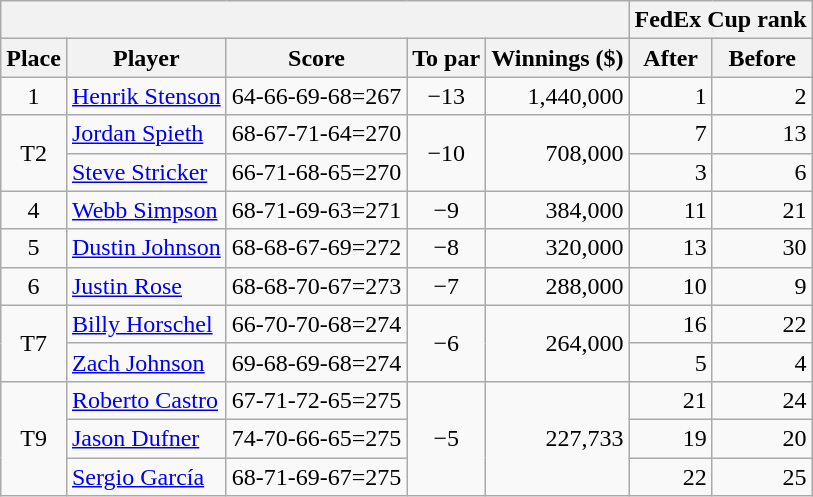<table class=wikitable>
<tr>
<th colspan=5></th>
<th colspan=2>FedEx Cup rank</th>
</tr>
<tr>
<th>Place</th>
<th>Player</th>
<th>Score</th>
<th>To par</th>
<th>Winnings ($)</th>
<th>After</th>
<th>Before</th>
</tr>
<tr>
<td align=center>1</td>
<td> <a href='#'>Henrik Stenson</a></td>
<td>64-66-69-68=267</td>
<td align=center>−13</td>
<td align=right>1,440,000</td>
<td align=right>1</td>
<td align=right>2</td>
</tr>
<tr>
<td align=center rowspan=2>T2</td>
<td> <a href='#'>Jordan Spieth</a></td>
<td>68-67-71-64=270</td>
<td align=center rowspan=2>−10</td>
<td align=right rowspan=2>708,000</td>
<td align=right>7</td>
<td align=right>13</td>
</tr>
<tr>
<td> <a href='#'>Steve Stricker</a></td>
<td>66-71-68-65=270</td>
<td align=right>3</td>
<td align=right>6</td>
</tr>
<tr>
<td align=center>4</td>
<td> <a href='#'>Webb Simpson</a></td>
<td>68-71-69-63=271</td>
<td align=center>−9</td>
<td align=right>384,000</td>
<td align=right>11</td>
<td align=right>21</td>
</tr>
<tr>
<td align=center>5</td>
<td> <a href='#'>Dustin Johnson</a></td>
<td>68-68-67-69=272</td>
<td align=center>−8</td>
<td align=right>320,000</td>
<td align=right>13</td>
<td align=right>30</td>
</tr>
<tr>
<td align=center>6</td>
<td> <a href='#'>Justin Rose</a></td>
<td>68-68-70-67=273</td>
<td align=center>−7</td>
<td align=right>288,000</td>
<td align=right>10</td>
<td align=right>9</td>
</tr>
<tr>
<td align=center rowspan=2>T7</td>
<td> <a href='#'>Billy Horschel</a></td>
<td>66-70-70-68=274</td>
<td align=center rowspan=2>−6</td>
<td align=right rowspan=2>264,000</td>
<td align=right>16</td>
<td align=right>22</td>
</tr>
<tr>
<td> <a href='#'>Zach Johnson</a></td>
<td>69-68-69-68=274</td>
<td align=right>5</td>
<td align=right>4</td>
</tr>
<tr>
<td align=center rowspan=3>T9</td>
<td> <a href='#'>Roberto Castro</a></td>
<td>67-71-72-65=275</td>
<td align=center rowspan=3>−5</td>
<td align=right rowspan=3>227,733</td>
<td align=right>21</td>
<td align=right>24</td>
</tr>
<tr>
<td> <a href='#'>Jason Dufner</a></td>
<td>74-70-66-65=275</td>
<td align=right>19</td>
<td align=right>20</td>
</tr>
<tr>
<td> <a href='#'>Sergio García</a></td>
<td>68-71-69-67=275</td>
<td align=right>22</td>
<td align=right>25</td>
</tr>
</table>
